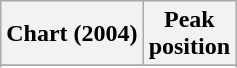<table class="wikitable sortable plainrowheaders" style="text-align:center">
<tr>
<th scope="col">Chart (2004)</th>
<th scope="col">Peak<br>position</th>
</tr>
<tr>
</tr>
<tr>
</tr>
<tr>
</tr>
<tr>
</tr>
</table>
